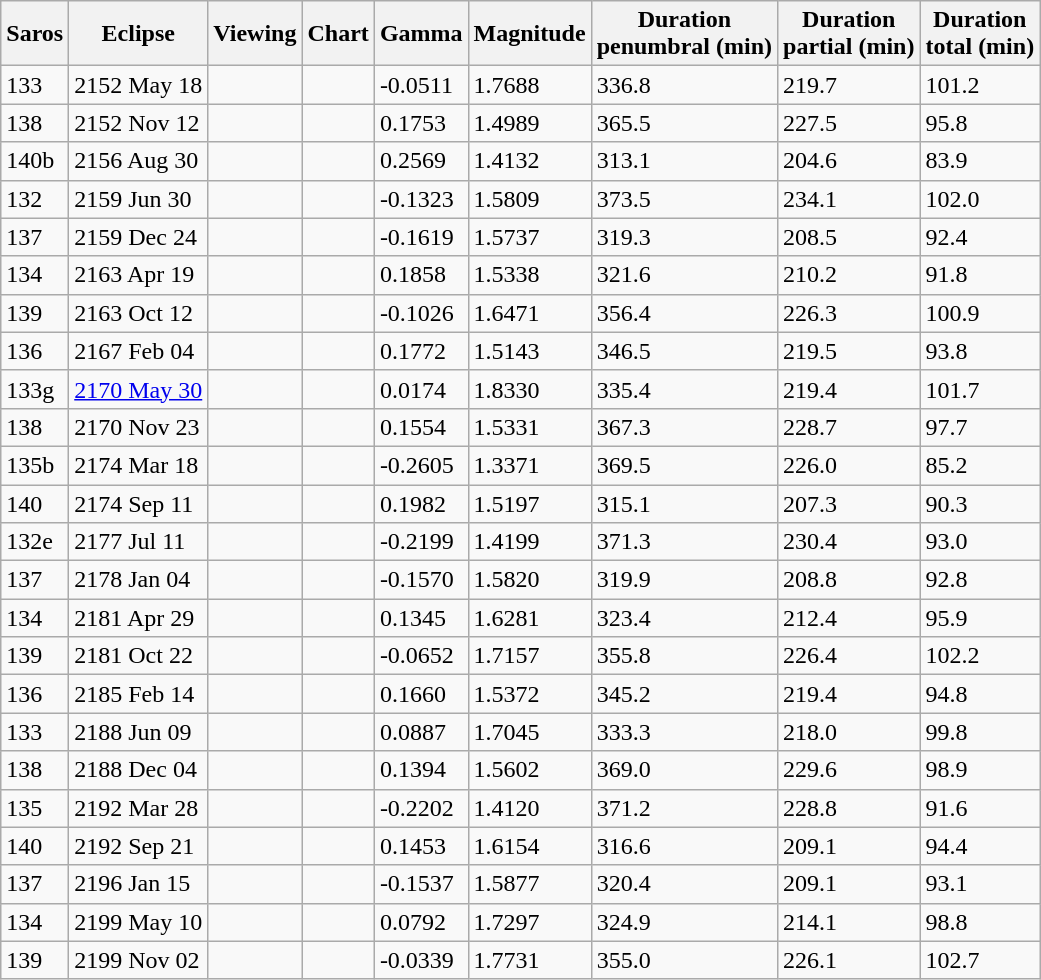<table class="wikitable sortable">
<tr>
<th>Saros</th>
<th>Eclipse</th>
<th>Viewing</th>
<th>Chart</th>
<th>Gamma</th>
<th>Magnitude</th>
<th>Duration<br>penumbral
(min)</th>
<th>Duration<br>partial
(min)</th>
<th>Duration<br>total
(min)</th>
</tr>
<tr>
<td>133</td>
<td>2152 May 18</td>
<td></td>
<td></td>
<td>-0.0511</td>
<td>1.7688</td>
<td>336.8</td>
<td>219.7</td>
<td>101.2</td>
</tr>
<tr>
<td>138</td>
<td>2152 Nov 12</td>
<td></td>
<td></td>
<td>0.1753</td>
<td>1.4989</td>
<td>365.5</td>
<td>227.5</td>
<td>95.8</td>
</tr>
<tr>
<td>140b</td>
<td>2156 Aug 30</td>
<td></td>
<td></td>
<td>0.2569</td>
<td>1.4132</td>
<td>313.1</td>
<td>204.6</td>
<td>83.9</td>
</tr>
<tr>
<td>132</td>
<td>2159 Jun 30</td>
<td></td>
<td></td>
<td>-0.1323</td>
<td>1.5809</td>
<td>373.5</td>
<td>234.1</td>
<td>102.0</td>
</tr>
<tr>
<td>137</td>
<td>2159 Dec 24</td>
<td></td>
<td></td>
<td>-0.1619</td>
<td>1.5737</td>
<td>319.3</td>
<td>208.5</td>
<td>92.4</td>
</tr>
<tr>
<td>134</td>
<td>2163 Apr 19</td>
<td></td>
<td></td>
<td>0.1858</td>
<td>1.5338</td>
<td>321.6</td>
<td>210.2</td>
<td>91.8</td>
</tr>
<tr>
<td>139</td>
<td>2163 Oct 12</td>
<td></td>
<td></td>
<td>-0.1026</td>
<td>1.6471</td>
<td>356.4</td>
<td>226.3</td>
<td>100.9</td>
</tr>
<tr>
<td>136</td>
<td>2167 Feb 04</td>
<td></td>
<td></td>
<td>0.1772</td>
<td>1.5143</td>
<td>346.5</td>
<td>219.5</td>
<td>93.8</td>
</tr>
<tr>
<td>133g</td>
<td><a href='#'>2170 May 30</a></td>
<td></td>
<td></td>
<td>0.0174</td>
<td>1.8330</td>
<td>335.4</td>
<td>219.4</td>
<td>101.7</td>
</tr>
<tr>
<td>138</td>
<td>2170 Nov 23</td>
<td></td>
<td></td>
<td>0.1554</td>
<td>1.5331</td>
<td>367.3</td>
<td>228.7</td>
<td>97.7</td>
</tr>
<tr>
<td>135b</td>
<td>2174 Mar 18</td>
<td></td>
<td></td>
<td>-0.2605</td>
<td>1.3371</td>
<td>369.5</td>
<td>226.0</td>
<td>85.2</td>
</tr>
<tr>
<td>140</td>
<td>2174 Sep 11</td>
<td></td>
<td></td>
<td>0.1982</td>
<td>1.5197</td>
<td>315.1</td>
<td>207.3</td>
<td>90.3</td>
</tr>
<tr>
<td>132e</td>
<td>2177 Jul 11</td>
<td></td>
<td></td>
<td>-0.2199</td>
<td>1.4199</td>
<td>371.3</td>
<td>230.4</td>
<td>93.0</td>
</tr>
<tr>
<td>137</td>
<td>2178 Jan 04</td>
<td></td>
<td></td>
<td>-0.1570</td>
<td>1.5820</td>
<td>319.9</td>
<td>208.8</td>
<td>92.8</td>
</tr>
<tr>
<td>134</td>
<td>2181 Apr 29</td>
<td></td>
<td></td>
<td>0.1345</td>
<td>1.6281</td>
<td>323.4</td>
<td>212.4</td>
<td>95.9</td>
</tr>
<tr>
<td>139</td>
<td>2181 Oct 22</td>
<td></td>
<td></td>
<td>-0.0652</td>
<td>1.7157</td>
<td>355.8</td>
<td>226.4</td>
<td>102.2</td>
</tr>
<tr>
<td>136</td>
<td>2185 Feb 14</td>
<td></td>
<td></td>
<td>0.1660</td>
<td>1.5372</td>
<td>345.2</td>
<td>219.4</td>
<td>94.8</td>
</tr>
<tr>
<td>133</td>
<td>2188 Jun 09</td>
<td></td>
<td></td>
<td>0.0887</td>
<td>1.7045</td>
<td>333.3</td>
<td>218.0</td>
<td>99.8</td>
</tr>
<tr>
<td>138</td>
<td>2188 Dec 04</td>
<td></td>
<td></td>
<td>0.1394</td>
<td>1.5602</td>
<td>369.0</td>
<td>229.6</td>
<td>98.9</td>
</tr>
<tr>
<td>135</td>
<td>2192 Mar 28</td>
<td></td>
<td></td>
<td>-0.2202</td>
<td>1.4120</td>
<td>371.2</td>
<td>228.8</td>
<td>91.6</td>
</tr>
<tr>
<td>140</td>
<td>2192 Sep 21</td>
<td></td>
<td></td>
<td>0.1453</td>
<td>1.6154</td>
<td>316.6</td>
<td>209.1</td>
<td>94.4</td>
</tr>
<tr>
<td>137</td>
<td>2196 Jan 15</td>
<td></td>
<td></td>
<td>-0.1537</td>
<td>1.5877</td>
<td>320.4</td>
<td>209.1</td>
<td>93.1</td>
</tr>
<tr>
<td>134</td>
<td>2199 May 10</td>
<td></td>
<td></td>
<td>0.0792</td>
<td>1.7297</td>
<td>324.9</td>
<td>214.1</td>
<td>98.8</td>
</tr>
<tr>
<td>139</td>
<td>2199 Nov 02</td>
<td></td>
<td></td>
<td>-0.0339</td>
<td>1.7731</td>
<td>355.0</td>
<td>226.1</td>
<td>102.7</td>
</tr>
</table>
